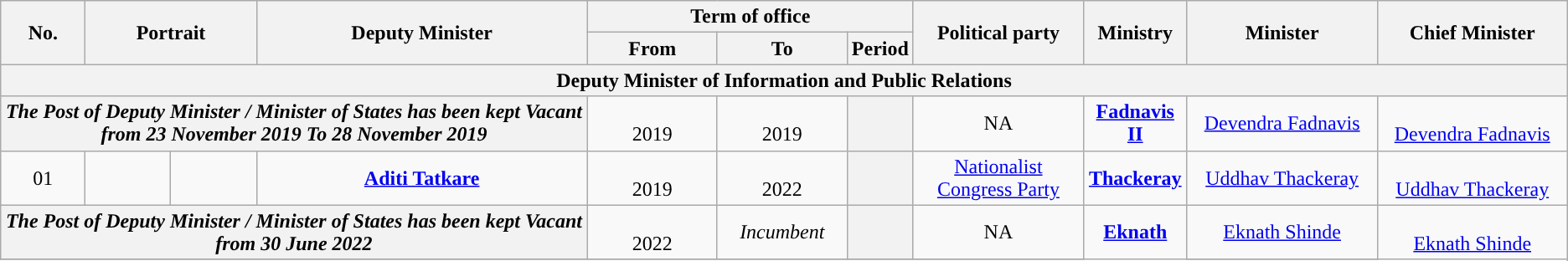<table class="wikitable" style="text-align:center">
<tr>
<th rowspan="2">No.</th>
<th rowspan="2" colspan="2">Portrait</th>
<th rowspan="2" style="width:16em">Deputy Minister<br></th>
<th colspan="3">Term of office</th>
<th rowspan="2" style="width:8em">Political party</th>
<th rowspan="2">Ministry</th>
<th rowspan="2" style="width:9em">Minister</th>
<th rowspan="2" style="width:9em">Chief Minister</th>
</tr>
<tr>
<th style="width:6em">From</th>
<th style="width:6em">To</th>
<th>Period</th>
</tr>
<tr>
<th colspan="11">Deputy Minister of Information and Public Relations</th>
</tr>
<tr>
<th colspan="04"><strong><em>The Post of Deputy Minister / Minister of States has been kept Vacant from 23 November 2019 To 28 November 2019</em></strong></th>
<td><br>2019</td>
<td><br>2019</td>
<th></th>
<td>NA</td>
<td rowspan="1"><a href='#'><strong>Fadnavis II</strong></a></td>
<td><a href='#'>Devendra Fadnavis</a></td>
<td rowspan="1"> <br><a href='#'>Devendra Fadnavis</a></td>
</tr>
<tr>
<td>01</td>
<td style="color:inherit;background:"></td>
<td></td>
<td><strong><a href='#'>Aditi Tatkare</a></strong> <br> </td>
<td><br>2019</td>
<td><br>2022</td>
<th></th>
<td><a href='#'>Nationalist Congress Party</a></td>
<td rowspan="1"><a href='#'><strong>Thackeray</strong></a></td>
<td><a href='#'>Uddhav Thackeray</a></td>
<td rowspan="1"> <br><a href='#'>Uddhav Thackeray</a></td>
</tr>
<tr>
<th colspan="04"><strong><em>The Post of Deputy Minister / Minister of States has been kept Vacant from 30 June 2022</em></strong></th>
<td><br>2022</td>
<td><em>Incumbent</em></td>
<th></th>
<td>NA</td>
<td rowspan="2"><a href='#'><strong>Eknath</strong></a></td>
<td><a href='#'>Eknath Shinde</a></td>
<td rowspan="2"> <br><a href='#'>Eknath Shinde</a></td>
</tr>
<tr>
</tr>
</table>
